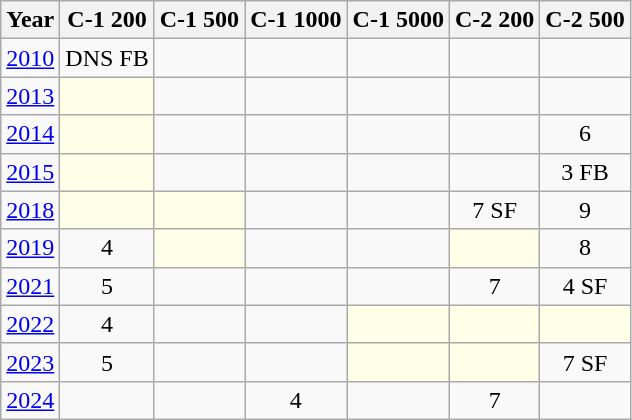<table class="wikitable" style="text-align:center;">
<tr>
<th>Year</th>
<th>C-1 200</th>
<th>C-1 500</th>
<th>C-1 1000</th>
<th>С-1 5000</th>
<th>C-2 200</th>
<th>C-2 500</th>
</tr>
<tr>
<td><a href='#'>2010</a></td>
<td>DNS FB</td>
<td></td>
<td></td>
<td></td>
<td></td>
<td></td>
</tr>
<tr>
<td><a href='#'>2013</a></td>
<td style="background:#fdffe7"></td>
<td></td>
<td></td>
<td></td>
<td></td>
<td></td>
</tr>
<tr>
<td><a href='#'>2014</a></td>
<td style="background:#fdffe7"></td>
<td></td>
<td></td>
<td></td>
<td></td>
<td>6</td>
</tr>
<tr>
<td><a href='#'>2015</a></td>
<td style="background:#fdffe7"></td>
<td></td>
<td></td>
<td></td>
<td></td>
<td>3 FB</td>
</tr>
<tr>
<td><a href='#'>2018</a></td>
<td style="background:#fdffe7"></td>
<td style="background:#fdffe7"></td>
<td></td>
<td></td>
<td>7 SF</td>
<td>9</td>
</tr>
<tr>
<td><a href='#'>2019</a></td>
<td>4</td>
<td style="background:#fdffe7"></td>
<td></td>
<td></td>
<td style="background:#fdffe7"></td>
<td>8</td>
</tr>
<tr>
<td><a href='#'>2021</a></td>
<td>5</td>
<td></td>
<td></td>
<td></td>
<td>7</td>
<td>4 SF</td>
</tr>
<tr>
<td><a href='#'>2022</a></td>
<td>4</td>
<td></td>
<td></td>
<td style="background:#fdffe7"></td>
<td style="background:#fdffe7"></td>
<td style="background:#fdffe7"></td>
</tr>
<tr>
<td><a href='#'>2023</a></td>
<td>5</td>
<td></td>
<td></td>
<td style="background:#fdffe7"></td>
<td style="background:#fdffe7"></td>
<td>7 SF</td>
</tr>
<tr>
<td><a href='#'>2024</a></td>
<td></td>
<td></td>
<td>4</td>
<td></td>
<td>7</td>
<td></td>
</tr>
</table>
